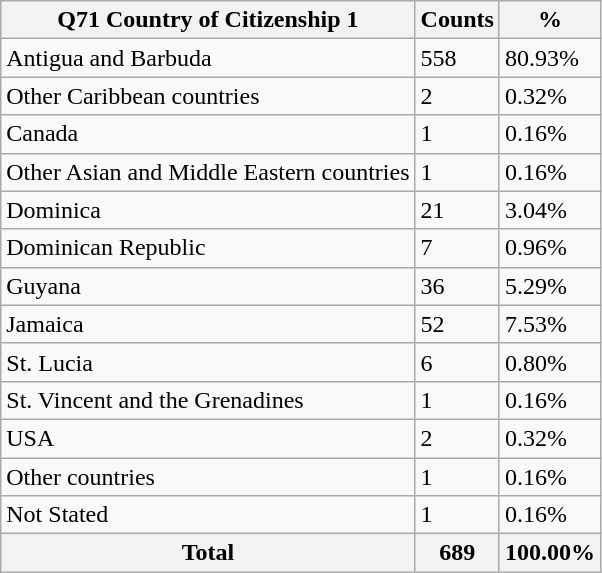<table class="wikitable sortable">
<tr>
<th>Q71 Country of Citizenship 1</th>
<th>Counts</th>
<th>%</th>
</tr>
<tr>
<td>Antigua and Barbuda</td>
<td>558</td>
<td>80.93%</td>
</tr>
<tr>
<td>Other Caribbean countries</td>
<td>2</td>
<td>0.32%</td>
</tr>
<tr>
<td>Canada</td>
<td>1</td>
<td>0.16%</td>
</tr>
<tr>
<td>Other Asian and Middle Eastern countries</td>
<td>1</td>
<td>0.16%</td>
</tr>
<tr>
<td>Dominica</td>
<td>21</td>
<td>3.04%</td>
</tr>
<tr>
<td>Dominican Republic</td>
<td>7</td>
<td>0.96%</td>
</tr>
<tr>
<td>Guyana</td>
<td>36</td>
<td>5.29%</td>
</tr>
<tr>
<td>Jamaica</td>
<td>52</td>
<td>7.53%</td>
</tr>
<tr>
<td>St. Lucia</td>
<td>6</td>
<td>0.80%</td>
</tr>
<tr>
<td>St. Vincent and the Grenadines</td>
<td>1</td>
<td>0.16%</td>
</tr>
<tr>
<td>USA</td>
<td>2</td>
<td>0.32%</td>
</tr>
<tr>
<td>Other countries</td>
<td>1</td>
<td>0.16%</td>
</tr>
<tr>
<td>Not Stated</td>
<td>1</td>
<td>0.16%</td>
</tr>
<tr>
<th>Total</th>
<th>689</th>
<th>100.00%</th>
</tr>
</table>
